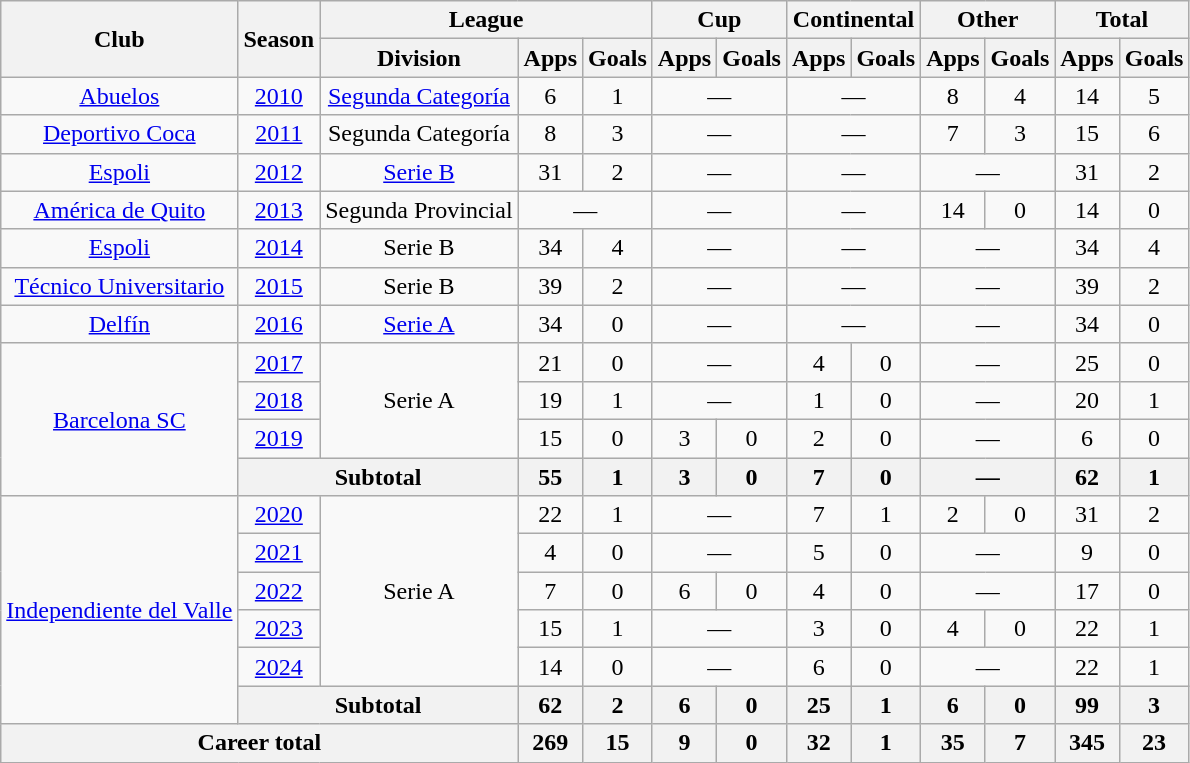<table class="wikitable" style="text-align: center">
<tr>
<th rowspan=2>Club</th>
<th rowspan=2>Season</th>
<th colspan=3>League</th>
<th colspan=2>Cup</th>
<th colspan=2>Continental</th>
<th colspan=2>Other</th>
<th colspan=2>Total</th>
</tr>
<tr>
<th>Division</th>
<th>Apps</th>
<th>Goals</th>
<th>Apps</th>
<th>Goals</th>
<th>Apps</th>
<th>Goals</th>
<th>Apps</th>
<th>Goals</th>
<th>Apps</th>
<th>Goals</th>
</tr>
<tr>
<td><a href='#'>Abuelos</a></td>
<td><a href='#'>2010</a></td>
<td><a href='#'>Segunda Categoría</a></td>
<td>6</td>
<td>1</td>
<td colspan="2">—</td>
<td colspan="2">—</td>
<td>8</td>
<td>4</td>
<td>14</td>
<td>5</td>
</tr>
<tr>
<td><a href='#'>Deportivo Coca</a></td>
<td><a href='#'>2011</a></td>
<td>Segunda Categoría</td>
<td>8</td>
<td>3</td>
<td colspan="2">—</td>
<td colspan="2">—</td>
<td>7</td>
<td>3</td>
<td>15</td>
<td>6</td>
</tr>
<tr>
<td><a href='#'>Espoli</a></td>
<td><a href='#'>2012</a></td>
<td><a href='#'>Serie B</a></td>
<td>31</td>
<td>2</td>
<td colspan="2">—</td>
<td colspan="2">—</td>
<td colspan="2">—</td>
<td>31</td>
<td>2</td>
</tr>
<tr>
<td><a href='#'>América de Quito</a></td>
<td><a href='#'>2013</a></td>
<td>Segunda Provincial</td>
<td colspan="2">—</td>
<td colspan="2">—</td>
<td colspan="2">—</td>
<td>14</td>
<td>0</td>
<td>14</td>
<td>0</td>
</tr>
<tr>
<td><a href='#'>Espoli</a></td>
<td><a href='#'>2014</a></td>
<td>Serie B</td>
<td>34</td>
<td>4</td>
<td colspan="2">—</td>
<td colspan="2">—</td>
<td colspan="2">—</td>
<td>34</td>
<td>4</td>
</tr>
<tr>
<td><a href='#'>Técnico Universitario</a></td>
<td><a href='#'>2015</a></td>
<td>Serie B</td>
<td>39</td>
<td>2</td>
<td colspan="2">—</td>
<td colspan="2">—</td>
<td colspan="2">—</td>
<td>39</td>
<td>2</td>
</tr>
<tr>
<td><a href='#'>Delfín</a></td>
<td><a href='#'>2016</a></td>
<td><a href='#'>Serie A</a></td>
<td>34</td>
<td>0</td>
<td colspan="2">—</td>
<td colspan="2">—</td>
<td colspan="2">—</td>
<td>34</td>
<td>0</td>
</tr>
<tr>
<td rowspan="4"><a href='#'>Barcelona SC</a></td>
<td><a href='#'>2017</a></td>
<td rowspan="3">Serie A</td>
<td>21</td>
<td>0</td>
<td colspan="2">—</td>
<td>4</td>
<td>0</td>
<td colspan="2">—</td>
<td>25</td>
<td>0</td>
</tr>
<tr>
<td><a href='#'>2018</a></td>
<td>19</td>
<td>1</td>
<td colspan="2">—</td>
<td>1</td>
<td>0</td>
<td colspan="2">—</td>
<td>20</td>
<td>1</td>
</tr>
<tr>
<td><a href='#'>2019</a></td>
<td>15</td>
<td>0</td>
<td>3</td>
<td>0</td>
<td>2</td>
<td>0</td>
<td colspan="2">—</td>
<td>6</td>
<td>0</td>
</tr>
<tr>
<th colspan=2>Subtotal</th>
<th>55</th>
<th>1</th>
<th>3</th>
<th>0</th>
<th>7</th>
<th>0</th>
<th colspan="2">—</th>
<th>62</th>
<th>1</th>
</tr>
<tr>
<td rowspan="6"><a href='#'>Independiente del Valle</a></td>
<td><a href='#'>2020</a></td>
<td rowspan="5">Serie A</td>
<td>22</td>
<td>1</td>
<td colspan="2">—</td>
<td>7</td>
<td>1</td>
<td>2</td>
<td>0</td>
<td>31</td>
<td>2</td>
</tr>
<tr>
<td><a href='#'>2021</a></td>
<td>4</td>
<td>0</td>
<td colspan="2">—</td>
<td>5</td>
<td>0</td>
<td colspan="2">—</td>
<td>9</td>
<td>0</td>
</tr>
<tr>
<td><a href='#'>2022</a></td>
<td>7</td>
<td>0</td>
<td>6</td>
<td>0</td>
<td>4</td>
<td>0</td>
<td colspan="2">—</td>
<td>17</td>
<td>0</td>
</tr>
<tr>
<td><a href='#'>2023</a></td>
<td>15</td>
<td>1</td>
<td colspan="2">—</td>
<td>3</td>
<td>0</td>
<td>4</td>
<td>0</td>
<td>22</td>
<td>1</td>
</tr>
<tr>
<td><a href='#'>2024</a></td>
<td>14</td>
<td>0</td>
<td colspan="2">—</td>
<td>6</td>
<td>0</td>
<td colspan="2">—</td>
<td>22</td>
<td>1</td>
</tr>
<tr>
<th colspan=2>Subtotal</th>
<th>62</th>
<th>2</th>
<th>6</th>
<th>0</th>
<th>25</th>
<th>1</th>
<th>6</th>
<th>0</th>
<th>99</th>
<th>3</th>
</tr>
<tr>
<th colspan=3><strong>Career total</strong></th>
<th>269</th>
<th>15</th>
<th>9</th>
<th>0</th>
<th>32</th>
<th>1</th>
<th>35</th>
<th>7</th>
<th>345</th>
<th>23</th>
</tr>
</table>
